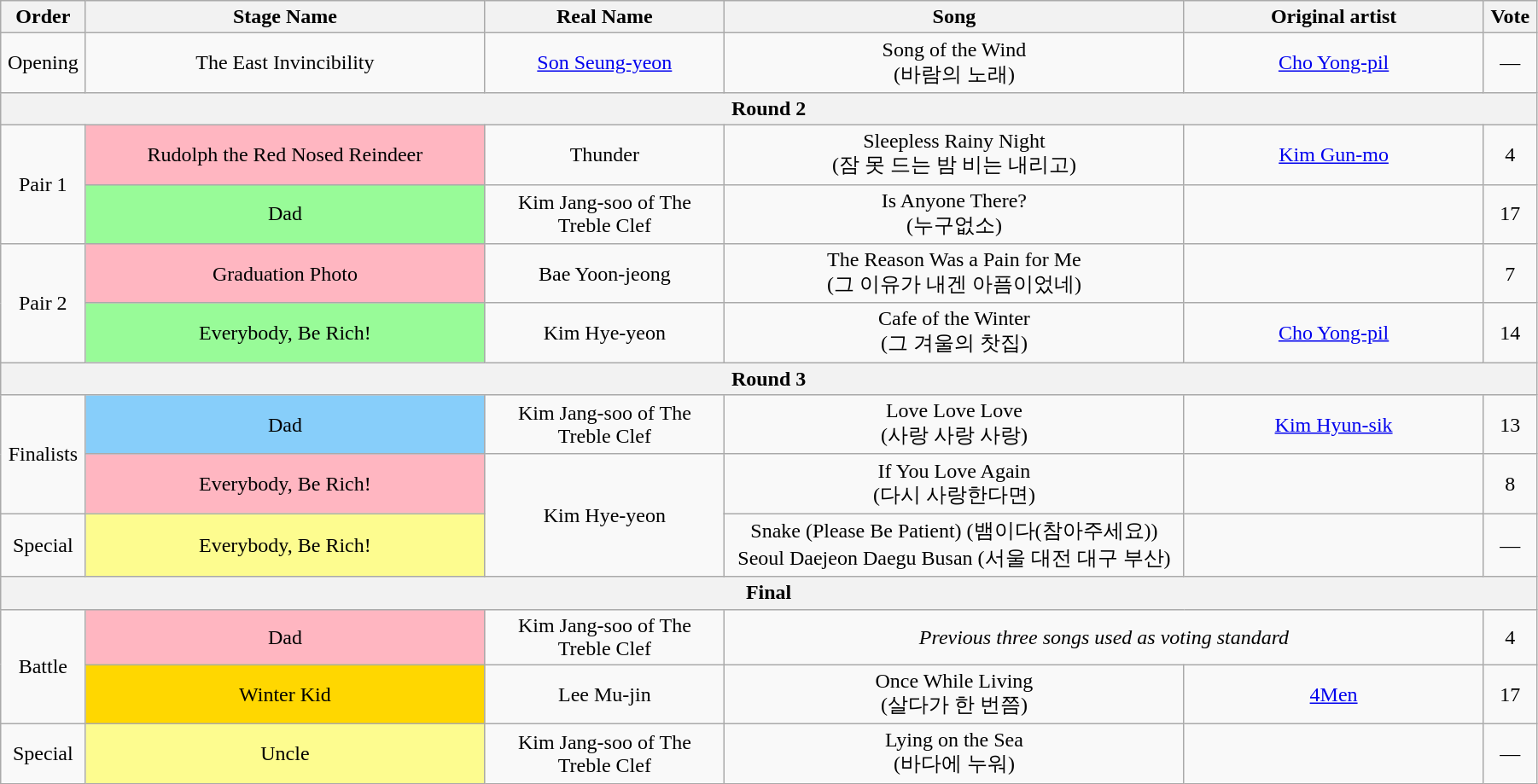<table class="wikitable" style="text-align:center; width:95%;">
<tr>
<th style="width:1%;">Order</th>
<th style="width:20%;">Stage Name</th>
<th style="width:12%;">Real Name</th>
<th style="width:23%;">Song</th>
<th style="width:15%;">Original artist</th>
<th style="width:1%;">Vote</th>
</tr>
<tr>
<td>Opening</td>
<td>The East Invincibility</td>
<td><a href='#'>Son Seung-yeon</a></td>
<td>Song of the Wind<br>(바람의 노래)</td>
<td><a href='#'>Cho Yong-pil</a></td>
<td>—</td>
</tr>
<tr>
<th colspan=6>Round 2</th>
</tr>
<tr>
<td rowspan=2>Pair 1</td>
<td bgcolor="lightpink">Rudolph the Red Nosed Reindeer</td>
<td>Thunder</td>
<td>Sleepless Rainy Night<br>(잠 못 드는 밤 비는 내리고)</td>
<td><a href='#'>Kim Gun-mo</a></td>
<td>4</td>
</tr>
<tr>
<td bgcolor="palegreen">Dad</td>
<td>Kim Jang-soo of The Treble Clef</td>
<td>Is Anyone There?<br>(누구없소)</td>
<td></td>
<td>17</td>
</tr>
<tr>
<td rowspan=2>Pair 2</td>
<td bgcolor="lightpink">Graduation Photo</td>
<td>Bae Yoon-jeong</td>
<td>The Reason Was a Pain for Me<br>(그 이유가 내겐 아픔이었네)</td>
<td></td>
<td>7</td>
</tr>
<tr>
<td bgcolor="palegreen">Everybody, Be Rich!</td>
<td>Kim Hye-yeon</td>
<td>Cafe of the Winter<br>(그 겨울의 찻집)</td>
<td><a href='#'>Cho Yong-pil</a></td>
<td>14</td>
</tr>
<tr>
<th colspan=6>Round 3</th>
</tr>
<tr>
<td rowspan=2>Finalists</td>
<td bgcolor="lightskyblue">Dad</td>
<td>Kim Jang-soo of The Treble Clef</td>
<td>Love Love Love<br>(사랑 사랑 사랑)</td>
<td><a href='#'>Kim Hyun-sik</a></td>
<td>13</td>
</tr>
<tr>
<td bgcolor="lightpink">Everybody, Be Rich!</td>
<td rowspan=2>Kim Hye-yeon</td>
<td>If You Love Again<br>(다시 사랑한다면)</td>
<td></td>
<td>8</td>
</tr>
<tr>
<td>Special</td>
<td bgcolor="#FDFC8F">Everybody, Be Rich!</td>
<td>Snake (Please Be Patient) (뱀이다(참아주세요))<br>Seoul Daejeon Daegu Busan (서울 대전 대구 부산)</td>
<td></td>
<td>—</td>
</tr>
<tr>
<th colspan=6>Final</th>
</tr>
<tr>
<td rowspan=2>Battle</td>
<td bgcolor="lightpink">Dad</td>
<td>Kim Jang-soo of The Treble Clef</td>
<td colspan=2><em>Previous three songs used as voting standard</em></td>
<td>4</td>
</tr>
<tr>
<td bgcolor="gold">Winter Kid</td>
<td>Lee Mu-jin</td>
<td>Once While Living<br>(살다가 한 번쯤)</td>
<td><a href='#'>4Men</a></td>
<td>17</td>
</tr>
<tr>
<td>Special</td>
<td bgcolor="#FDFC8F">Uncle</td>
<td>Kim Jang-soo of The Treble Clef</td>
<td>Lying on the Sea<br>(바다에 누워)</td>
<td></td>
<td>—</td>
</tr>
</table>
